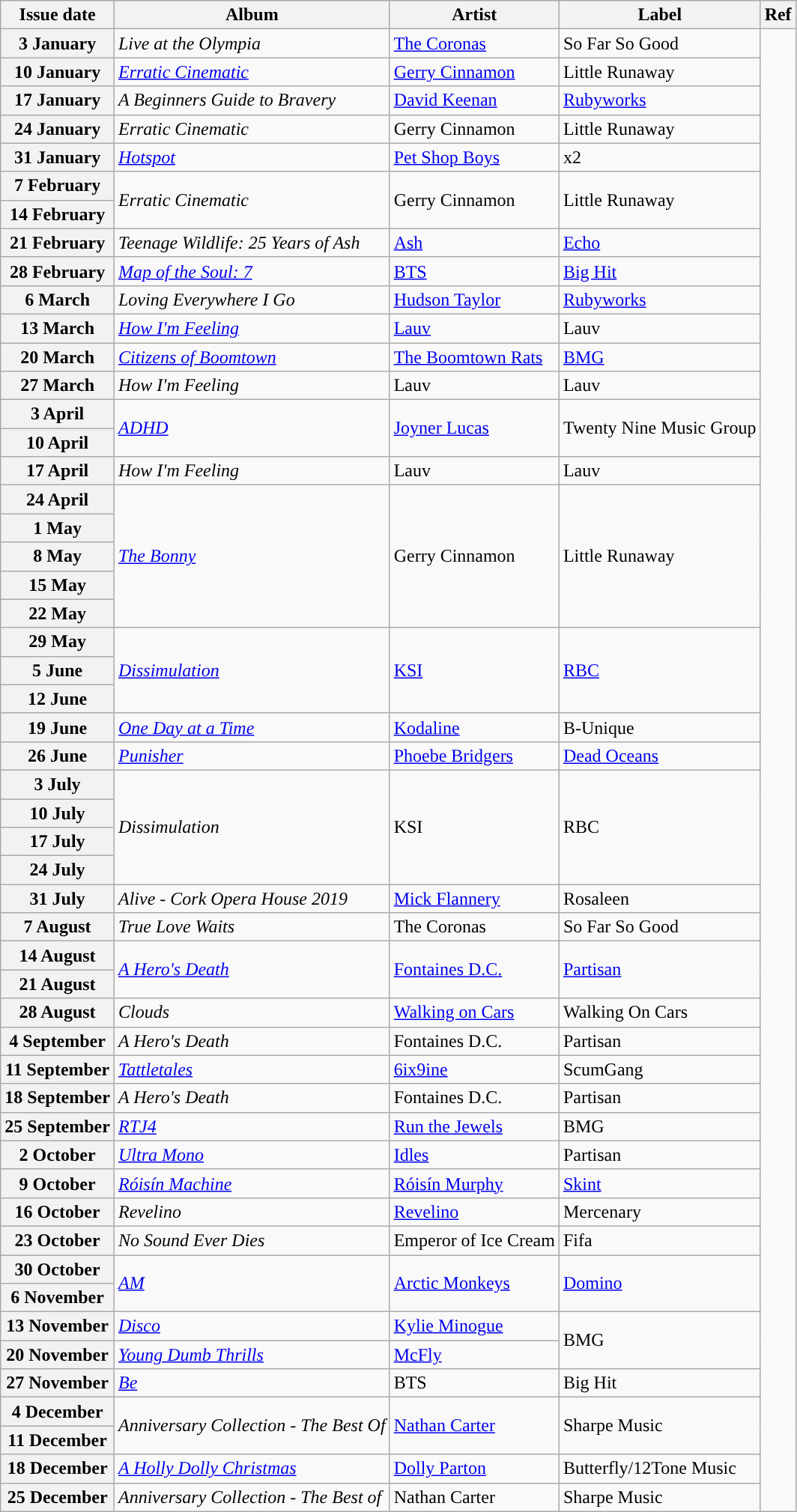<table class="wikitable plainrowheaders" style="text-align:left">
<tr>
<th scope="col">Issue date</th>
<th scope="col">Album</th>
<th scope="col">Artist</th>
<th scope="col">Label</th>
<th scope="col">Ref</th>
</tr>
<tr>
<th scope="row">3 January</th>
<td><em>Live at the Olympia</em></td>
<td><a href='#'>The Coronas</a></td>
<td>So Far So Good</td>
<td rowspan="52"></td>
</tr>
<tr>
<th scope="row">10 January</th>
<td><em><a href='#'>Erratic Cinematic</a></em></td>
<td><a href='#'>Gerry Cinnamon</a></td>
<td>Little Runaway</td>
</tr>
<tr>
<th scope="row">17 January</th>
<td><em>A Beginners Guide to Bravery</em></td>
<td><a href='#'>David Keenan</a></td>
<td><a href='#'>Rubyworks</a></td>
</tr>
<tr>
<th scope="row">24 January</th>
<td><em>Erratic Cinematic</em></td>
<td>Gerry Cinnamon</td>
<td>Little Runaway</td>
</tr>
<tr>
<th scope="row">31 January</th>
<td><em><a href='#'>Hotspot</a></em></td>
<td><a href='#'>Pet Shop Boys</a></td>
<td>x2</td>
</tr>
<tr>
<th scope="row">7 February</th>
<td rowspan="2"><em>Erratic Cinematic</em></td>
<td rowspan="2">Gerry Cinnamon</td>
<td rowspan="2">Little Runaway</td>
</tr>
<tr>
<th scope="row">14 February</th>
</tr>
<tr>
<th scope="row">21 February</th>
<td><em>Teenage Wildlife: 25 Years of Ash</em></td>
<td><a href='#'>Ash</a></td>
<td><a href='#'>Echo</a></td>
</tr>
<tr>
<th scope="row">28 February</th>
<td><em><a href='#'>Map of the Soul: 7</a></em></td>
<td><a href='#'>BTS</a></td>
<td><a href='#'>Big Hit</a></td>
</tr>
<tr>
<th scope="row">6 March</th>
<td><em>Loving Everywhere I Go</em></td>
<td><a href='#'>Hudson Taylor</a></td>
<td><a href='#'>Rubyworks</a></td>
</tr>
<tr>
<th scope="row">13 March</th>
<td><em><a href='#'>How I'm Feeling</a></em></td>
<td><a href='#'>Lauv</a></td>
<td>Lauv</td>
</tr>
<tr>
<th scope="row">20 March</th>
<td><em><a href='#'>Citizens of Boomtown</a></em></td>
<td><a href='#'>The Boomtown Rats</a></td>
<td><a href='#'>BMG</a></td>
</tr>
<tr>
<th scope="row">27 March</th>
<td><em>How I'm Feeling</em></td>
<td>Lauv</td>
<td>Lauv</td>
</tr>
<tr>
<th scope="row">3 April</th>
<td rowspan="2"><em><a href='#'>ADHD</a></em></td>
<td rowspan="2"><a href='#'>Joyner Lucas</a></td>
<td rowspan="2">Twenty Nine Music Group</td>
</tr>
<tr>
<th scope="row">10 April</th>
</tr>
<tr>
<th scope="row">17 April</th>
<td><em>How I'm Feeling</em></td>
<td>Lauv</td>
<td>Lauv</td>
</tr>
<tr>
<th scope="row">24 April</th>
<td rowspan="5"><em><a href='#'>The Bonny</a></em></td>
<td rowspan="5">Gerry Cinnamon</td>
<td rowspan="5">Little Runaway</td>
</tr>
<tr>
<th scope="row">1 May</th>
</tr>
<tr>
<th scope="row">8 May</th>
</tr>
<tr>
<th scope="row">15 May</th>
</tr>
<tr>
<th scope="row">22 May</th>
</tr>
<tr>
<th scope="row">29 May</th>
<td rowspan="3"><em><a href='#'>Dissimulation</a></em></td>
<td rowspan="3"><a href='#'>KSI</a></td>
<td rowspan="3"><a href='#'>RBC</a></td>
</tr>
<tr>
<th scope="row">5 June</th>
</tr>
<tr>
<th scope="row">12 June</th>
</tr>
<tr>
<th scope="row">19 June</th>
<td><em><a href='#'>One Day at a Time</a></em></td>
<td><a href='#'>Kodaline</a></td>
<td>B-Unique</td>
</tr>
<tr>
<th scope="row">26 June</th>
<td><em><a href='#'>Punisher</a></em></td>
<td><a href='#'>Phoebe Bridgers</a></td>
<td><a href='#'>Dead Oceans</a></td>
</tr>
<tr>
<th scope="row">3 July</th>
<td rowspan="4"><em>Dissimulation</em></td>
<td rowspan="4">KSI</td>
<td rowspan="4">RBC</td>
</tr>
<tr>
<th scope="row">10 July</th>
</tr>
<tr>
<th scope="row">17 July</th>
</tr>
<tr>
<th scope="row">24 July</th>
</tr>
<tr>
<th scope="row">31 July</th>
<td><em>Alive - Cork Opera House 2019</em></td>
<td><a href='#'>Mick Flannery</a></td>
<td>Rosaleen</td>
</tr>
<tr>
<th scope="row">7 August</th>
<td><em>True Love Waits</em></td>
<td>The Coronas</td>
<td>So Far So Good</td>
</tr>
<tr>
<th scope="row">14 August</th>
<td rowspan="2"><em><a href='#'>A Hero's Death</a></em></td>
<td rowspan="2"><a href='#'>Fontaines D.C.</a></td>
<td rowspan="2"><a href='#'>Partisan</a></td>
</tr>
<tr>
<th scope="row">21 August</th>
</tr>
<tr>
<th scope="row">28 August</th>
<td><em>Clouds</em></td>
<td><a href='#'>Walking on Cars</a></td>
<td>Walking On Cars</td>
</tr>
<tr>
<th scope="row">4 September</th>
<td><em>A Hero's Death</em></td>
<td>Fontaines D.C.</td>
<td>Partisan</td>
</tr>
<tr>
<th scope="row">11 September</th>
<td><em><a href='#'>Tattletales</a></em></td>
<td><a href='#'>6ix9ine</a></td>
<td>ScumGang</td>
</tr>
<tr>
<th scope="row">18 September</th>
<td><em>A Hero's Death</em></td>
<td>Fontaines D.C.</td>
<td>Partisan</td>
</tr>
<tr>
<th scope="row">25 September</th>
<td><em><a href='#'>RTJ4</a></em></td>
<td><a href='#'>Run the Jewels</a></td>
<td>BMG</td>
</tr>
<tr>
<th scope="row">2 October</th>
<td><em><a href='#'>Ultra Mono</a></em></td>
<td><a href='#'>Idles</a></td>
<td>Partisan</td>
</tr>
<tr>
<th scope="row">9 October</th>
<td><em><a href='#'>Róisín Machine</a></em></td>
<td><a href='#'>Róisín Murphy</a></td>
<td><a href='#'>Skint</a></td>
</tr>
<tr>
<th scope="row">16 October</th>
<td><em>Revelino</em></td>
<td><a href='#'>Revelino</a></td>
<td>Mercenary</td>
</tr>
<tr>
<th scope="row">23 October</th>
<td><em>No Sound Ever Dies</em></td>
<td>Emperor of Ice Cream</td>
<td>Fifa</td>
</tr>
<tr>
<th scope="row">30 October</th>
<td rowspan="2"><em><a href='#'>AM</a></em></td>
<td rowspan="2"><a href='#'>Arctic Monkeys</a></td>
<td rowspan="2"><a href='#'>Domino</a></td>
</tr>
<tr>
<th scope="row">6 November</th>
</tr>
<tr>
<th scope="row">13 November</th>
<td><em><a href='#'>Disco</a></em></td>
<td><a href='#'>Kylie Minogue</a></td>
<td rowspan="2">BMG</td>
</tr>
<tr>
<th scope="row">20 November</th>
<td><em><a href='#'>Young Dumb Thrills</a></em></td>
<td><a href='#'>McFly</a></td>
</tr>
<tr>
<th scope="row">27 November</th>
<td><em><a href='#'>Be</a></em></td>
<td>BTS</td>
<td>Big Hit</td>
</tr>
<tr>
<th scope="row">4 December</th>
<td rowspan="2"><em>Anniversary Collection - The Best Of</em></td>
<td rowspan="2"><a href='#'>Nathan Carter</a></td>
<td rowspan="2">Sharpe Music</td>
</tr>
<tr>
<th scope="row">11 December</th>
</tr>
<tr>
<th scope="row">18 December</th>
<td><em><a href='#'>A Holly Dolly Christmas</a></em></td>
<td><a href='#'>Dolly Parton</a></td>
<td>Butterfly/12Tone Music</td>
</tr>
<tr>
<th scope="row">25 December</th>
<td><em>Anniversary Collection - The Best of</em></td>
<td>Nathan Carter</td>
<td>Sharpe Music</td>
</tr>
</table>
